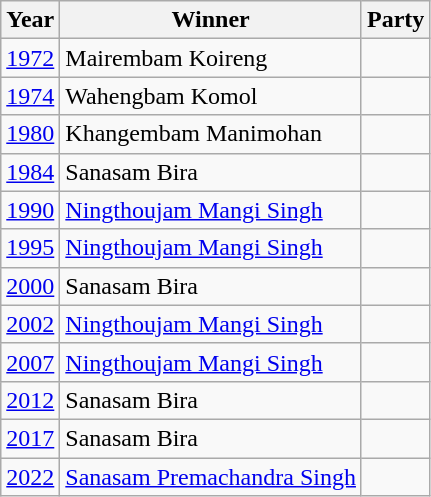<table class="wikitable sortable">
<tr>
<th>Year</th>
<th>Winner</th>
<th colspan="2">Party</th>
</tr>
<tr>
<td><a href='#'>1972</a></td>
<td>Mairembam Koireng</td>
<td></td>
</tr>
<tr>
<td><a href='#'>1974</a></td>
<td>Wahengbam Komol</td>
<td></td>
</tr>
<tr>
<td><a href='#'>1980</a></td>
<td>Khangembam Manimohan</td>
<td></td>
</tr>
<tr>
<td><a href='#'>1984</a></td>
<td>Sanasam Bira</td>
<td></td>
</tr>
<tr>
<td><a href='#'>1990</a></td>
<td><a href='#'>Ningthoujam Mangi Singh</a></td>
<td></td>
</tr>
<tr>
<td><a href='#'>1995</a></td>
<td><a href='#'>Ningthoujam Mangi Singh</a></td>
<td></td>
</tr>
<tr>
<td><a href='#'>2000</a></td>
<td>Sanasam Bira</td>
<td></td>
</tr>
<tr>
<td><a href='#'>2002</a></td>
<td><a href='#'>Ningthoujam Mangi Singh</a></td>
<td></td>
</tr>
<tr>
<td><a href='#'>2007</a></td>
<td><a href='#'>Ningthoujam Mangi Singh</a></td>
<td></td>
</tr>
<tr>
<td><a href='#'>2012</a></td>
<td>Sanasam Bira</td>
<td></td>
</tr>
<tr>
<td><a href='#'>2017</a></td>
<td>Sanasam Bira</td>
<td></td>
</tr>
<tr>
<td><a href='#'>2022</a></td>
<td><a href='#'>Sanasam Premachandra Singh</a></td>
<td></td>
</tr>
</table>
